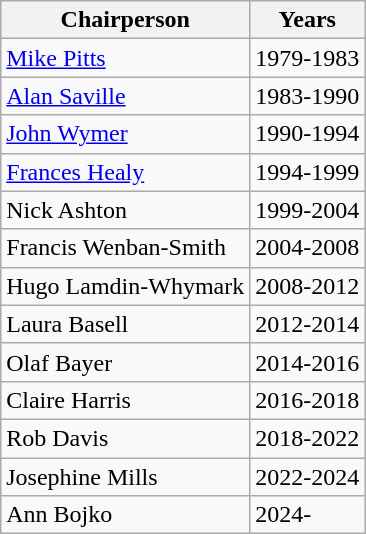<table class="wikitable">
<tr>
<th>Chairperson</th>
<th>Years</th>
</tr>
<tr>
<td><a href='#'>Mike Pitts</a></td>
<td>1979-1983</td>
</tr>
<tr>
<td><a href='#'>Alan Saville</a></td>
<td>1983-1990</td>
</tr>
<tr>
<td><a href='#'>John Wymer</a></td>
<td>1990-1994</td>
</tr>
<tr>
<td><a href='#'>Frances Healy</a></td>
<td>1994-1999</td>
</tr>
<tr>
<td>Nick Ashton</td>
<td>1999-2004</td>
</tr>
<tr>
<td>Francis Wenban-Smith</td>
<td>2004-2008</td>
</tr>
<tr>
<td>Hugo Lamdin-Whymark</td>
<td>2008-2012</td>
</tr>
<tr>
<td>Laura Basell</td>
<td>2012-2014</td>
</tr>
<tr>
<td>Olaf Bayer</td>
<td>2014-2016</td>
</tr>
<tr>
<td>Claire Harris</td>
<td>2016-2018</td>
</tr>
<tr>
<td>Rob Davis</td>
<td>2018-2022</td>
</tr>
<tr>
<td>Josephine Mills</td>
<td>2022-2024</td>
</tr>
<tr>
<td>Ann Bojko</td>
<td>2024-</td>
</tr>
</table>
